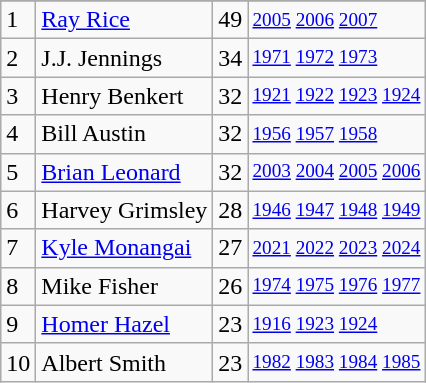<table class="wikitable">
<tr>
</tr>
<tr>
<td>1</td>
<td><a href='#'>Ray Rice</a></td>
<td>49</td>
<td style="font-size:80%;"><a href='#'>2005</a> <a href='#'>2006</a> <a href='#'>2007</a></td>
</tr>
<tr>
<td>2</td>
<td>J.J. Jennings</td>
<td>34</td>
<td style="font-size:80%;"><a href='#'>1971</a> <a href='#'>1972</a> <a href='#'>1973</a></td>
</tr>
<tr>
<td>3</td>
<td>Henry Benkert</td>
<td>32</td>
<td style="font-size:80%;"><a href='#'>1921</a> <a href='#'>1922</a> <a href='#'>1923</a> <a href='#'>1924</a></td>
</tr>
<tr>
<td>4</td>
<td>Bill Austin</td>
<td>32</td>
<td style="font-size:80%;"><a href='#'>1956</a> <a href='#'>1957</a> <a href='#'>1958</a></td>
</tr>
<tr>
<td>5</td>
<td><a href='#'>Brian Leonard</a></td>
<td>32</td>
<td style="font-size:80%;"><a href='#'>2003</a> <a href='#'>2004</a> <a href='#'>2005</a> <a href='#'>2006</a></td>
</tr>
<tr>
<td>6</td>
<td>Harvey Grimsley</td>
<td>28</td>
<td style="font-size:80%;"><a href='#'>1946</a> <a href='#'>1947</a> <a href='#'>1948</a> <a href='#'>1949</a></td>
</tr>
<tr>
<td>7</td>
<td><a href='#'>Kyle Monangai</a></td>
<td>27</td>
<td style="font-size:80%;"><a href='#'>2021</a> <a href='#'>2022</a> <a href='#'>2023</a> <a href='#'>2024</a></td>
</tr>
<tr>
<td>8</td>
<td>Mike Fisher</td>
<td>26</td>
<td style="font-size:80%;"><a href='#'>1974</a> <a href='#'>1975</a> <a href='#'>1976</a> <a href='#'>1977</a></td>
</tr>
<tr>
<td>9</td>
<td><a href='#'>Homer Hazel</a></td>
<td>23</td>
<td style="font-size:80%;"><a href='#'>1916</a> <a href='#'>1923</a> <a href='#'>1924</a></td>
</tr>
<tr>
<td>10</td>
<td>Albert Smith</td>
<td>23</td>
<td style="font-size:80%;"><a href='#'>1982</a> <a href='#'>1983</a> <a href='#'>1984</a> <a href='#'>1985</a></td>
</tr>
</table>
